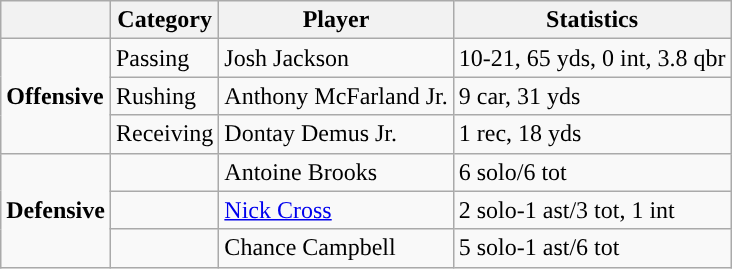<table class="wikitable" style="float: left;">
<tr>
<th></th>
<th>Category</th>
<th>Player</th>
<th>Statistics</th>
</tr>
<tr>
<td rowspan=3><strong>Offensive</strong></td>
<td>Passing</td>
<td>Josh Jackson</td>
<td>10-21, 65 yds, 0 int, 3.8 qbr</td>
</tr>
<tr>
<td>Rushing</td>
<td>Anthony McFarland Jr.</td>
<td>9 car, 31 yds</td>
</tr>
<tr>
<td>Receiving</td>
<td>Dontay Demus Jr.</td>
<td>1 rec, 18 yds</td>
</tr>
<tr>
<td rowspan=3><strong>Defensive</strong></td>
<td></td>
<td>Antoine Brooks</td>
<td>6 solo/6 tot</td>
</tr>
<tr>
<td></td>
<td><a href='#'>Nick Cross</a></td>
<td>2 solo-1 ast/3 tot, 1 int</td>
</tr>
<tr>
<td></td>
<td>Chance Campbell</td>
<td>5 solo-1 ast/6 tot</td>
</tr>
</table>
